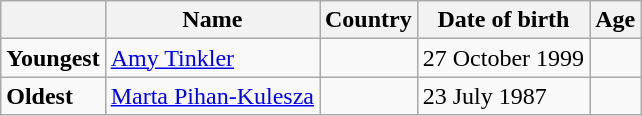<table class="wikitable">
<tr>
<th></th>
<th><strong>Name</strong></th>
<th><strong>Country</strong></th>
<th><strong>Date of birth</strong></th>
<th><strong>Age</strong></th>
</tr>
<tr>
<td><strong>Youngest</strong></td>
<td><a href='#'>Amy Tinkler</a></td>
<td></td>
<td>27 October 1999</td>
<td></td>
</tr>
<tr>
<td><strong>Oldest</strong></td>
<td><a href='#'>Marta Pihan-Kulesza</a></td>
<td></td>
<td>23 July 1987</td>
<td></td>
</tr>
</table>
